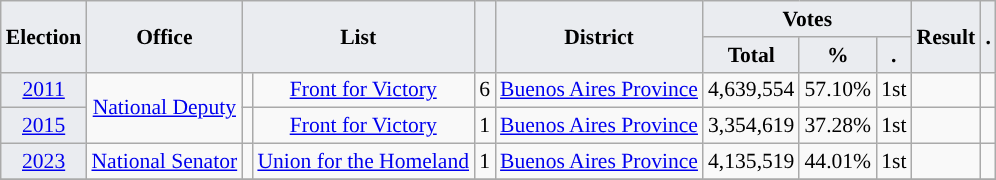<table class="wikitable" style="font-size:90%; text-align:center;">
<tr>
<th style="background-color:#EAECF0;" rowspan=2>Election</th>
<th style="background-color:#EAECF0;" rowspan=2>Office</th>
<th style="background-color:#EAECF0;" colspan=2 rowspan=2>List</th>
<th style="background-color:#EAECF0;" rowspan=2></th>
<th style="background-color:#EAECF0;" rowspan=2>District</th>
<th style="background-color:#EAECF0;" colspan=3>Votes</th>
<th style="background-color:#EAECF0;" rowspan=2>Result</th>
<th style="background-color:#EAECF0;" rowspan=2>.</th>
</tr>
<tr>
<th style="background-color:#EAECF0;">Total</th>
<th style="background-color:#EAECF0;">%</th>
<th style="background-color:#EAECF0;">.</th>
</tr>
<tr>
<td style="background-color:#EAECF0;"><a href='#'>2011</a></td>
<td rowspan="2"><a href='#'>National Deputy</a></td>
<td style="background-color:"></td>
<td><a href='#'>Front for Victory</a></td>
<td>6</td>
<td><a href='#'>Buenos Aires Province</a></td>
<td>4,639,554</td>
<td>57.10%</td>
<td>1st</td>
<td></td>
<td></td>
</tr>
<tr>
<td style="background-color:#EAECF0;"><a href='#'>2015</a></td>
<td style="background-color:"></td>
<td><a href='#'>Front for Victory</a></td>
<td>1</td>
<td><a href='#'>Buenos Aires Province</a></td>
<td>3,354,619</td>
<td>37.28%</td>
<td>1st</td>
<td></td>
<td></td>
</tr>
<tr>
<td style="background-color:#EAECF0;"><a href='#'>2023</a></td>
<td><a href='#'>National Senator</a></td>
<td style="background-color:"></td>
<td><a href='#'>Union for the Homeland</a></td>
<td>1</td>
<td><a href='#'>Buenos Aires Province</a></td>
<td>4,135,519</td>
<td>44.01%</td>
<td>1st</td>
<td></td>
<td></td>
</tr>
<tr>
</tr>
</table>
